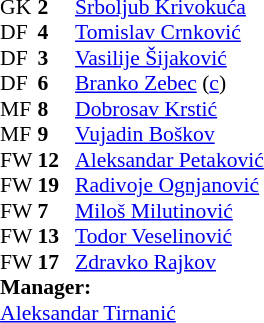<table cellspacing="0" cellpadding="0" style="font-size:90%; margin:0.2em auto;">
<tr>
<th width="25"></th>
<th width="25"></th>
</tr>
<tr>
<td>GK</td>
<td><strong>2</strong></td>
<td><a href='#'>Srboljub Krivokuća</a></td>
</tr>
<tr>
<td>DF</td>
<td><strong>4</strong></td>
<td><a href='#'>Tomislav Crnković</a></td>
</tr>
<tr>
<td>DF</td>
<td><strong>3</strong></td>
<td><a href='#'>Vasilije Šijaković</a></td>
</tr>
<tr>
<td>DF</td>
<td><strong>6</strong></td>
<td><a href='#'>Branko Zebec</a> (<a href='#'>c</a>)</td>
</tr>
<tr>
<td>MF</td>
<td><strong>8</strong></td>
<td><a href='#'>Dobrosav Krstić</a></td>
</tr>
<tr>
<td>MF</td>
<td><strong>9</strong></td>
<td><a href='#'>Vujadin Boškov</a></td>
</tr>
<tr>
<td>FW</td>
<td><strong>12</strong></td>
<td><a href='#'>Aleksandar Petaković</a></td>
</tr>
<tr>
<td>FW</td>
<td><strong>19</strong></td>
<td><a href='#'>Radivoje Ognjanović</a></td>
</tr>
<tr>
<td>FW</td>
<td><strong>7</strong></td>
<td><a href='#'>Miloš Milutinović</a></td>
</tr>
<tr>
<td>FW</td>
<td><strong>13</strong></td>
<td><a href='#'>Todor Veselinović</a></td>
</tr>
<tr>
<td>FW</td>
<td><strong>17</strong></td>
<td><a href='#'>Zdravko Rajkov</a></td>
</tr>
<tr>
<td colspan=3><strong>Manager:</strong></td>
</tr>
<tr>
<td colspan=4><a href='#'>Aleksandar Tirnanić</a></td>
</tr>
</table>
